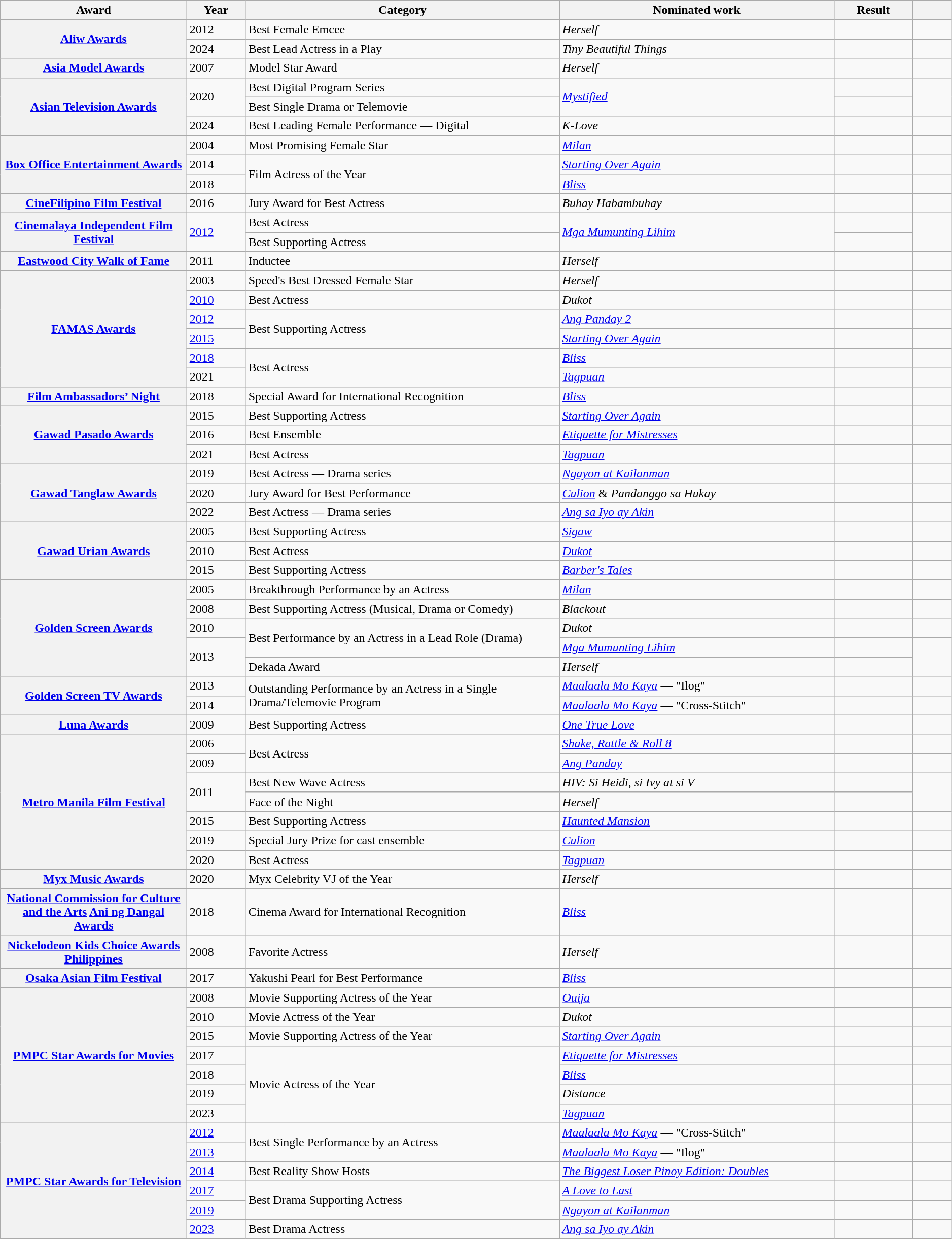<table class="wikitable sortable plainrowheaders" style="width:99%;">
<tr>
<th scope="col" style="width:19%;">Award</th>
<th scope="col" style="width:6%;">Year</th>
<th scope="col" style="width:32%;">Category</th>
<th scope="col" style="width:28%;">Nominated work</th>
<th scope="col" style="width:8%;">Result</th>
<th scope="col" style="width:4%;" class="unsortable"></th>
</tr>
<tr>
<th rowspan="2" scope="rowgroup"><a href='#'>Aliw Awards</a></th>
<td>2012</td>
<td>Best Female Emcee</td>
<td><em>Herself</em></td>
<td></td>
<td></td>
</tr>
<tr>
<td>2024</td>
<td>Best Lead Actress in a Play</td>
<td><em>Tiny Beautiful Things</em></td>
<td></td>
<td></td>
</tr>
<tr>
<th scope="rowgroup"><a href='#'>Asia Model Awards</a></th>
<td>2007</td>
<td>Model Star Award</td>
<td><em>Herself</em></td>
<td></td>
<td></td>
</tr>
<tr>
<th scope="rowgroup" rowspan="3"><a href='#'>Asian Television Awards</a></th>
<td rowspan="2">2020</td>
<td>Best Digital Program Series</td>
<td rowspan="2"><em><a href='#'>Mystified</a></em></td>
<td></td>
<td rowspan="2"></td>
</tr>
<tr>
<td>Best Single Drama or Telemovie</td>
<td></td>
</tr>
<tr>
<td>2024</td>
<td>Best Leading Female Performance — Digital</td>
<td><em>K-Love</em></td>
<td></td>
<td></td>
</tr>
<tr>
<th scope="rowgroup" rowspan="3"><a href='#'>Box Office Entertainment Awards</a></th>
<td>2004</td>
<td>Most Promising Female Star</td>
<td><em><a href='#'>Milan</a></em></td>
<td></td>
<td></td>
</tr>
<tr>
<td>2014</td>
<td rowspan="2">Film Actress of the Year</td>
<td><em><a href='#'>Starting Over Again</a></em></td>
<td></td>
<td></td>
</tr>
<tr>
<td>2018</td>
<td><em><a href='#'>Bliss</a></em></td>
<td></td>
<td></td>
</tr>
<tr>
<th scope="rowgroup"><a href='#'>CineFilipino Film Festival</a></th>
<td>2016</td>
<td>Jury Award for Best Actress</td>
<td><em>Buhay Habambuhay</em></td>
<td></td>
<td></td>
</tr>
<tr>
<th scope="rowgroup" rowspan="2"><a href='#'>Cinemalaya Independent Film Festival</a></th>
<td rowspan="2"><a href='#'>2012</a></td>
<td>Best Actress </td>
<td rowspan="2"><em><a href='#'>Mga Mumunting Lihim</a></em></td>
<td></td>
<td rowspan="2"></td>
</tr>
<tr>
<td>Best Supporting Actress </td>
<td></td>
</tr>
<tr>
<th scope="rowgroup"><a href='#'>Eastwood City Walk of Fame</a></th>
<td>2011</td>
<td>Inductee</td>
<td><em>Herself</em></td>
<td></td>
<td></td>
</tr>
<tr>
<th scope="rowgroup" rowspan="6"><a href='#'>FAMAS Awards</a></th>
<td>2003</td>
<td>Speed's Best Dressed Female Star</td>
<td><em>Herself</em></td>
<td></td>
<td></td>
</tr>
<tr>
<td><a href='#'>2010</a></td>
<td>Best Actress</td>
<td><em>Dukot</em></td>
<td></td>
<td></td>
</tr>
<tr>
<td><a href='#'>2012</a></td>
<td rowspan="2">Best Supporting Actress</td>
<td><em><a href='#'>Ang Panday 2</a></em></td>
<td></td>
<td></td>
</tr>
<tr>
<td><a href='#'>2015</a></td>
<td><em><a href='#'>Starting Over Again</a></em></td>
<td></td>
<td></td>
</tr>
<tr>
<td><a href='#'>2018</a></td>
<td rowspan="2">Best Actress</td>
<td><em><a href='#'>Bliss</a></em></td>
<td></td>
<td></td>
</tr>
<tr>
<td>2021</td>
<td><em><a href='#'>Tagpuan</a></em></td>
<td></td>
<td></td>
</tr>
<tr>
<th scope="rowgroup"><a href='#'>Film Ambassadors’ Night</a></th>
<td>2018</td>
<td>Special Award for International Recognition</td>
<td><em><a href='#'>Bliss</a></em></td>
<td></td>
<td></td>
</tr>
<tr>
<th scope="rowgroup" rowspan="3"><a href='#'>Gawad Pasado Awards</a></th>
<td>2015</td>
<td>Best Supporting Actress </td>
<td><em><a href='#'>Starting Over Again</a></em></td>
<td></td>
<td></td>
</tr>
<tr>
<td>2016</td>
<td>Best Ensemble </td>
<td><em><a href='#'>Etiquette for Mistresses</a></em></td>
<td></td>
<td></td>
</tr>
<tr>
<td>2021</td>
<td>Best Actress</td>
<td><em><a href='#'>Tagpuan</a></em></td>
<td></td>
<td></td>
</tr>
<tr>
<th scope="rowgroup" rowspan="3"><a href='#'>Gawad Tanglaw Awards</a></th>
<td>2019</td>
<td>Best Actress — Drama series</td>
<td><em><a href='#'>Ngayon at Kailanman</a></em></td>
<td></td>
<td></td>
</tr>
<tr>
<td>2020</td>
<td>Jury Award for Best Performance</td>
<td><em><a href='#'>Culion</a></em> & <em>Pandanggo sa Hukay</em></td>
<td></td>
<td></td>
</tr>
<tr>
<td>2022</td>
<td>Best Actress — Drama series </td>
<td><em><a href='#'>Ang sa Iyo ay Akin</a></em></td>
<td></td>
<td></td>
</tr>
<tr>
<th scope="rowgroup" rowspan="3"><a href='#'>Gawad Urian Awards</a></th>
<td>2005</td>
<td>Best Supporting Actress</td>
<td><em><a href='#'>Sigaw</a></em></td>
<td></td>
<td></td>
</tr>
<tr>
<td>2010</td>
<td>Best Actress</td>
<td><em><a href='#'>Dukot</a></em></td>
<td></td>
<td></td>
</tr>
<tr>
<td>2015</td>
<td>Best Supporting Actress</td>
<td><em><a href='#'>Barber's Tales</a></em></td>
<td></td>
<td></td>
</tr>
<tr>
<th scope="rowgroup" rowspan="5"><a href='#'>Golden Screen Awards</a></th>
<td>2005</td>
<td>Breakthrough Performance by an Actress</td>
<td><em><a href='#'>Milan</a></em></td>
<td></td>
<td></td>
</tr>
<tr>
<td>2008</td>
<td>Best Supporting Actress (Musical, Drama or Comedy)</td>
<td><em>Blackout</em></td>
<td></td>
<td></td>
</tr>
<tr>
<td>2010</td>
<td rowspan="2">Best Performance by an Actress in a Lead Role (Drama)</td>
<td><em>Dukot</em></td>
<td></td>
<td></td>
</tr>
<tr>
<td rowspan="2">2013</td>
<td><em><a href='#'>Mga Mumunting Lihim</a></em></td>
<td></td>
<td rowspan="2"></td>
</tr>
<tr>
<td>Dekada Award</td>
<td><em>Herself</em></td>
<td></td>
</tr>
<tr>
<th scope="rowgroup" rowspan="2"><a href='#'>Golden Screen TV Awards</a></th>
<td>2013</td>
<td rowspan="2">Outstanding Performance by an Actress in a Single Drama/Telemovie Program</td>
<td><em><a href='#'>Maalaala Mo Kaya</a></em> — "Ilog"</td>
<td></td>
<td></td>
</tr>
<tr>
<td>2014</td>
<td><em><a href='#'>Maalaala Mo Kaya</a></em> — "Cross-Stitch"</td>
<td></td>
<td></td>
</tr>
<tr>
<th scope="rowgroup"><a href='#'>Luna Awards</a></th>
<td>2009</td>
<td>Best Supporting Actress</td>
<td><em><a href='#'>One True Love</a></em></td>
<td></td>
<td></td>
</tr>
<tr>
<th scope="rowgroup" rowspan="7"><a href='#'>Metro Manila Film Festival</a></th>
<td>2006</td>
<td rowspan="2">Best Actress</td>
<td><em><a href='#'>Shake, Rattle & Roll 8</a></em></td>
<td></td>
<td></td>
</tr>
<tr>
<td>2009</td>
<td><em><a href='#'>Ang Panday</a></em></td>
<td></td>
<td></td>
</tr>
<tr>
<td rowspan="2">2011</td>
<td>Best New Wave Actress</td>
<td><em>HIV: Si Heidi, si Ivy at si V</em></td>
<td></td>
<td rowspan="2"></td>
</tr>
<tr>
<td>Face of the Night</td>
<td><em>Herself</em></td>
<td></td>
</tr>
<tr>
<td>2015</td>
<td>Best Supporting Actress</td>
<td><em><a href='#'>Haunted Mansion</a></em></td>
<td></td>
<td></td>
</tr>
<tr>
<td>2019</td>
<td>Special Jury Prize for cast ensemble</td>
<td><em><a href='#'>Culion</a></em></td>
<td></td>
<td></td>
</tr>
<tr>
<td>2020</td>
<td>Best Actress</td>
<td><em><a href='#'>Tagpuan</a></em></td>
<td></td>
<td></td>
</tr>
<tr>
<th scope="rowgroup"><a href='#'>Myx Music Awards</a></th>
<td>2020</td>
<td>Myx Celebrity VJ of the Year </td>
<td><em>Herself</em></td>
<td></td>
<td></td>
</tr>
<tr>
<th scope="rowgroup"><a href='#'>National Commission for Culture and the Arts</a> <a href='#'>Ani ng Dangal Awards</a></th>
<td>2018</td>
<td>Cinema Award for International Recognition</td>
<td><em><a href='#'>Bliss</a></em></td>
<td></td>
<td></td>
</tr>
<tr>
<th scope="rowgroup"><a href='#'>Nickelodeon Kids Choice Awards Philippines</a></th>
<td>2008</td>
<td>Favorite Actress</td>
<td><em>Herself</em></td>
<td></td>
<td></td>
</tr>
<tr>
<th scope="rowgroup"><a href='#'>Osaka Asian Film Festival</a></th>
<td>2017</td>
<td>Yakushi Pearl for Best Performance</td>
<td><em><a href='#'>Bliss</a></em></td>
<td></td>
<td></td>
</tr>
<tr>
<th scope="rowgroup" rowspan="7"><a href='#'>PMPC Star Awards for Movies</a></th>
<td>2008</td>
<td>Movie Supporting Actress of the Year</td>
<td><em><a href='#'>Ouija</a></em></td>
<td></td>
<td></td>
</tr>
<tr>
<td>2010</td>
<td>Movie Actress of the Year</td>
<td><em>Dukot</em></td>
<td></td>
<td></td>
</tr>
<tr>
<td>2015</td>
<td>Movie Supporting Actress of the Year</td>
<td><em><a href='#'>Starting Over Again</a></em></td>
<td></td>
<td></td>
</tr>
<tr>
<td>2017</td>
<td rowspan="4">Movie Actress of the Year</td>
<td><em><a href='#'>Etiquette for Mistresses</a></em></td>
<td></td>
<td></td>
</tr>
<tr>
<td>2018</td>
<td><em><a href='#'>Bliss</a></em></td>
<td></td>
<td></td>
</tr>
<tr>
<td>2019</td>
<td><em>Distance</em></td>
<td></td>
<td></td>
</tr>
<tr>
<td>2023</td>
<td><em><a href='#'>Tagpuan</a></em></td>
<td></td>
<td></td>
</tr>
<tr>
<th scope="rowgroup" rowspan="6"><a href='#'>PMPC Star Awards for Television</a></th>
<td><a href='#'>2012</a></td>
<td rowspan="2">Best Single Performance by an Actress</td>
<td><em><a href='#'>Maalaala Mo Kaya</a></em> — "Cross-Stitch"</td>
<td></td>
<td></td>
</tr>
<tr>
<td><a href='#'>2013</a></td>
<td><em><a href='#'>Maalaala Mo Kaya</a></em> — "Ilog"</td>
<td></td>
<td></td>
</tr>
<tr>
<td><a href='#'>2014</a></td>
<td>Best Reality Show Hosts </td>
<td><em><a href='#'>The Biggest Loser Pinoy Edition: Doubles</a></em></td>
<td></td>
<td></td>
</tr>
<tr>
<td><a href='#'>2017</a></td>
<td rowspan="2">Best Drama Supporting Actress</td>
<td><em><a href='#'>A Love to Last</a></em></td>
<td></td>
<td></td>
</tr>
<tr>
<td><a href='#'>2019</a></td>
<td><em><a href='#'>Ngayon at Kailanman</a></em></td>
<td></td>
<td></td>
</tr>
<tr>
<td><a href='#'>2023</a></td>
<td>Best Drama Actress</td>
<td><em><a href='#'>Ang sa Iyo ay Akin</a></em></td>
<td></td>
<td></td>
</tr>
</table>
